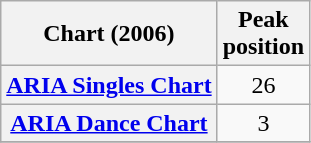<table class="wikitable sortable plainrowheaders">
<tr>
<th scope="col">Chart (2006)</th>
<th scope="col">Peak<br>position</th>
</tr>
<tr>
<th scope="row"><a href='#'>ARIA Singles Chart</a></th>
<td style="text-align:center;">26</td>
</tr>
<tr>
<th scope="row"><a href='#'>ARIA Dance Chart</a></th>
<td style="text-align:center;">3</td>
</tr>
<tr>
</tr>
</table>
